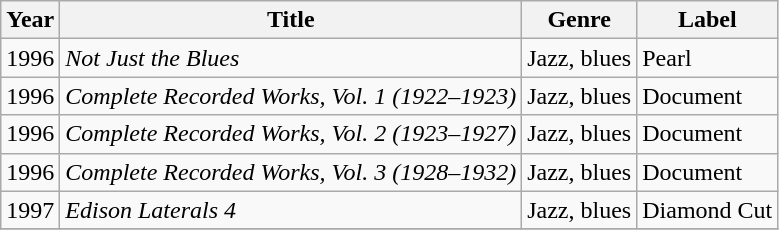<table class="wikitable">
<tr>
<th>Year</th>
<th>Title</th>
<th>Genre</th>
<th>Label</th>
</tr>
<tr>
<td>1996</td>
<td><em>Not Just the Blues</em></td>
<td>Jazz, blues</td>
<td>Pearl</td>
</tr>
<tr>
<td>1996</td>
<td><em>Complete Recorded Works, Vol. 1 (1922–1923)</em></td>
<td>Jazz, blues</td>
<td>Document</td>
</tr>
<tr>
<td>1996</td>
<td><em>Complete Recorded Works, Vol. 2 (1923–1927)</em></td>
<td>Jazz, blues</td>
<td>Document</td>
</tr>
<tr>
<td>1996</td>
<td><em>Complete Recorded Works, Vol. 3 (1928–1932)</em></td>
<td>Jazz, blues</td>
<td>Document</td>
</tr>
<tr>
<td>1997</td>
<td><em>Edison Laterals 4</em></td>
<td>Jazz, blues</td>
<td>Diamond Cut</td>
</tr>
<tr>
</tr>
</table>
